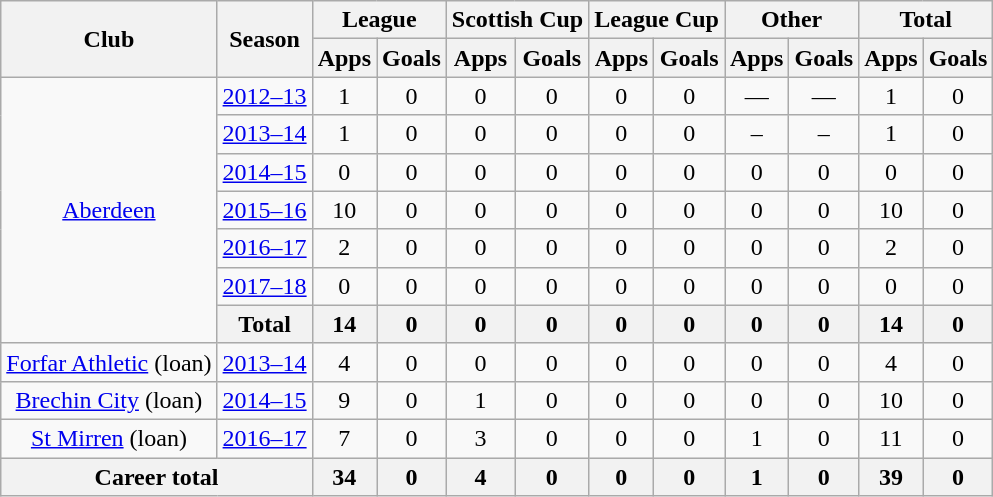<table class="wikitable" style="text-align: center;">
<tr>
<th rowspan="2">Club</th>
<th rowspan="2">Season</th>
<th colspan="2">League</th>
<th colspan="2">Scottish Cup</th>
<th colspan="2">League Cup</th>
<th colspan="2">Other</th>
<th colspan="2">Total</th>
</tr>
<tr>
<th>Apps</th>
<th>Goals</th>
<th>Apps</th>
<th>Goals</th>
<th>Apps</th>
<th>Goals</th>
<th>Apps</th>
<th>Goals</th>
<th>Apps</th>
<th>Goals</th>
</tr>
<tr>
<td rowspan="7"><a href='#'>Aberdeen</a></td>
<td><a href='#'>2012–13</a></td>
<td>1</td>
<td>0</td>
<td>0</td>
<td>0</td>
<td>0</td>
<td>0</td>
<td>—</td>
<td>—</td>
<td>1</td>
<td>0</td>
</tr>
<tr>
<td><a href='#'>2013–14</a></td>
<td>1</td>
<td>0</td>
<td>0</td>
<td>0</td>
<td>0</td>
<td>0</td>
<td>–</td>
<td>–</td>
<td>1</td>
<td>0</td>
</tr>
<tr>
<td><a href='#'>2014–15</a></td>
<td>0</td>
<td>0</td>
<td>0</td>
<td>0</td>
<td>0</td>
<td>0</td>
<td>0</td>
<td>0</td>
<td>0</td>
<td>0</td>
</tr>
<tr>
<td><a href='#'>2015–16</a></td>
<td>10</td>
<td>0</td>
<td>0</td>
<td>0</td>
<td>0</td>
<td>0</td>
<td>0</td>
<td>0</td>
<td>10</td>
<td>0</td>
</tr>
<tr>
<td><a href='#'>2016–17</a></td>
<td>2</td>
<td>0</td>
<td>0</td>
<td>0</td>
<td>0</td>
<td>0</td>
<td>0</td>
<td>0</td>
<td>2</td>
<td>0</td>
</tr>
<tr>
<td><a href='#'>2017–18</a></td>
<td>0</td>
<td>0</td>
<td>0</td>
<td>0</td>
<td>0</td>
<td>0</td>
<td>0</td>
<td>0</td>
<td>0</td>
<td>0</td>
</tr>
<tr>
<th>Total</th>
<th>14</th>
<th>0</th>
<th>0</th>
<th>0</th>
<th>0</th>
<th>0</th>
<th>0</th>
<th>0</th>
<th>14</th>
<th>0</th>
</tr>
<tr>
<td rowspan="1"><a href='#'>Forfar Athletic</a> (loan)</td>
<td><a href='#'>2013–14</a></td>
<td>4</td>
<td>0</td>
<td>0</td>
<td>0</td>
<td>0</td>
<td>0</td>
<td>0</td>
<td>0</td>
<td>4</td>
<td>0</td>
</tr>
<tr>
<td rowspan="1"><a href='#'>Brechin City</a> (loan)</td>
<td><a href='#'>2014–15</a></td>
<td>9</td>
<td>0</td>
<td>1</td>
<td>0</td>
<td>0</td>
<td>0</td>
<td>0</td>
<td>0</td>
<td>10</td>
<td>0</td>
</tr>
<tr>
<td><a href='#'>St Mirren</a> (loan)</td>
<td><a href='#'>2016–17</a></td>
<td>7</td>
<td>0</td>
<td>3</td>
<td>0</td>
<td>0</td>
<td>0</td>
<td>1</td>
<td>0</td>
<td>11</td>
<td>0</td>
</tr>
<tr>
<th colspan="2">Career total</th>
<th>34</th>
<th>0</th>
<th>4</th>
<th>0</th>
<th>0</th>
<th>0</th>
<th>1</th>
<th>0</th>
<th>39</th>
<th>0</th>
</tr>
</table>
